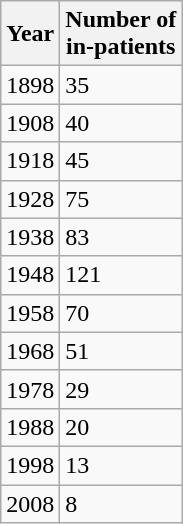<table class="wikitable">
<tr>
<th>Year</th>
<th>Number of<br>in-patients</th>
</tr>
<tr>
<td>1898</td>
<td>35</td>
</tr>
<tr>
<td>1908</td>
<td>40</td>
</tr>
<tr>
<td>1918</td>
<td>45</td>
</tr>
<tr>
<td>1928</td>
<td>75</td>
</tr>
<tr>
<td>1938</td>
<td>83</td>
</tr>
<tr>
<td>1948</td>
<td>121</td>
</tr>
<tr>
<td>1958</td>
<td>70</td>
</tr>
<tr>
<td>1968</td>
<td>51</td>
</tr>
<tr>
<td>1978</td>
<td>29</td>
</tr>
<tr>
<td>1988</td>
<td>20</td>
</tr>
<tr>
<td>1998</td>
<td>13</td>
</tr>
<tr>
<td>2008</td>
<td>8</td>
</tr>
</table>
